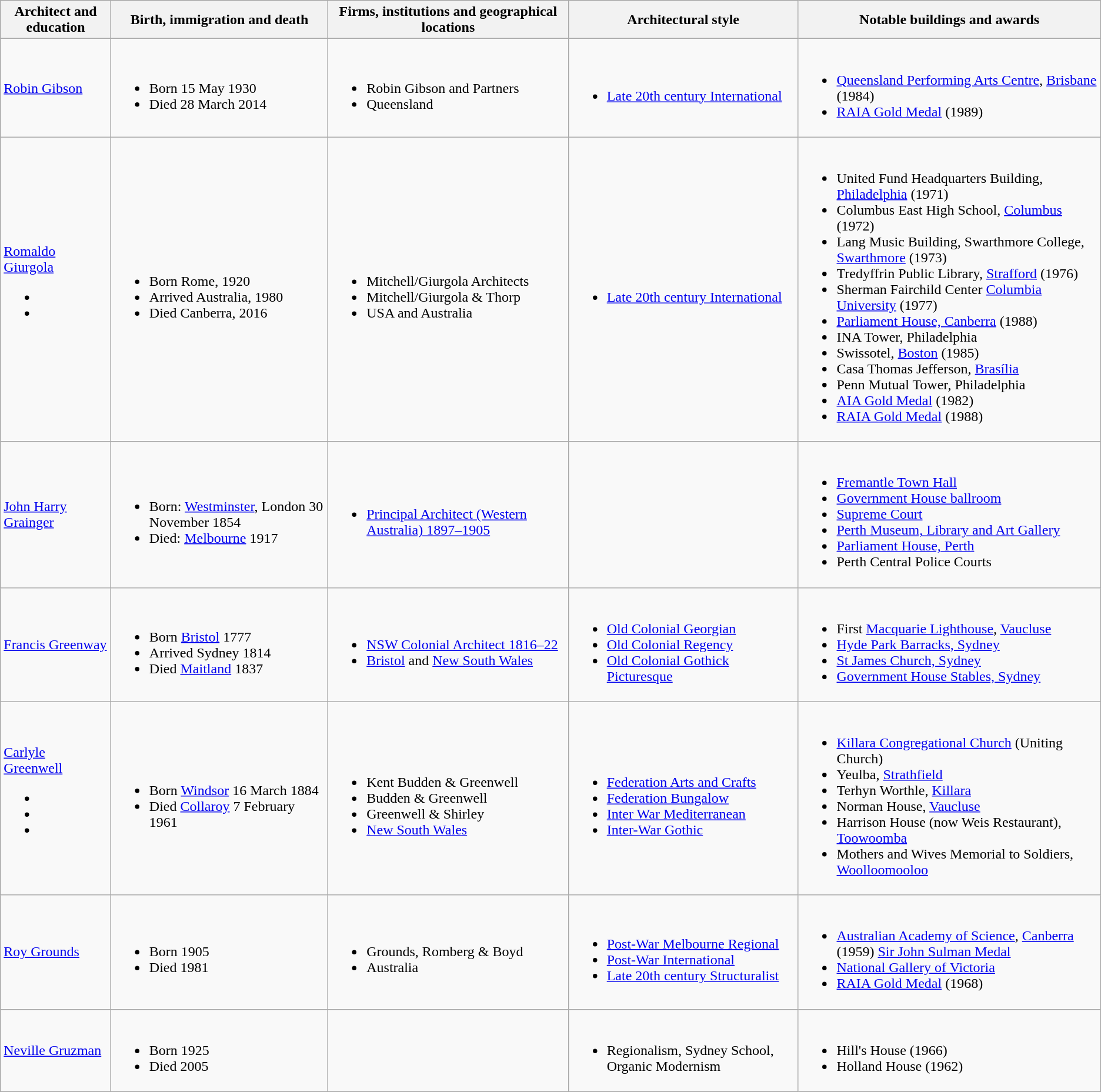<table class="wikitable">
<tr style="background:#efefef;">
<th>Architect and education</th>
<th>Birth, immigration and death</th>
<th>Firms, institutions and geographical locations</th>
<th>Architectural style</th>
<th>Notable buildings and awards</th>
</tr>
<tr>
<td><a href='#'>Robin Gibson</a></td>
<td><br><ul><li>Born 15 May 1930</li><li>Died 28 March 2014</li></ul></td>
<td><br><ul><li>Robin Gibson and Partners</li><li>Queensland</li></ul></td>
<td><br><ul><li><a href='#'>Late 20th century International</a></li></ul></td>
<td><br><ul><li><a href='#'>Queensland Performing Arts Centre</a>, <a href='#'>Brisbane</a> (1984)</li><li><a href='#'>RAIA Gold Medal</a> (1989)</li></ul></td>
</tr>
<tr>
<td><a href='#'>Romaldo Giurgola</a><br><ul><li></li><li></li></ul></td>
<td><br><ul><li>Born Rome, 1920</li><li>Arrived Australia, 1980</li><li>Died Canberra, 2016</li></ul></td>
<td><br><ul><li>Mitchell/Giurgola Architects</li><li>Mitchell/Giurgola & Thorp</li><li>USA and Australia</li></ul></td>
<td><br><ul><li><a href='#'>Late 20th century International</a></li></ul></td>
<td><br><ul><li>United Fund Headquarters Building, <a href='#'>Philadelphia</a> (1971)</li><li>Columbus East High School, <a href='#'>Columbus</a> (1972)</li><li>Lang Music Building, Swarthmore College, <a href='#'>Swarthmore</a> (1973)</li><li>Tredyffrin Public Library, <a href='#'>Strafford</a> (1976)</li><li>Sherman Fairchild Center <a href='#'>Columbia University</a> (1977)</li><li><a href='#'>Parliament House, Canberra</a> (1988)</li><li>INA Tower, Philadelphia</li><li>Swissotel, <a href='#'>Boston</a> (1985)</li><li>Casa Thomas Jefferson, <a href='#'>Brasília</a></li><li>Penn Mutual Tower, Philadelphia</li><li><a href='#'>AIA Gold Medal</a> (1982)</li><li><a href='#'>RAIA Gold Medal</a> (1988)</li></ul></td>
</tr>
<tr>
<td><a href='#'>John Harry Grainger</a></td>
<td><br><ul><li>Born: <a href='#'>Westminster</a>, London 30 November 1854</li><li>Died: <a href='#'>Melbourne</a> 1917</li></ul></td>
<td><br><ul><li><a href='#'>Principal Architect (Western Australia) 1897–1905</a></li></ul></td>
<td></td>
<td><br><ul><li><a href='#'>Fremantle Town Hall</a></li><li><a href='#'>Government House ballroom</a></li><li><a href='#'>Supreme Court</a></li><li><a href='#'>Perth Museum, Library and Art Gallery</a></li><li><a href='#'>Parliament House, Perth</a></li><li>Perth Central Police Courts</li></ul></td>
</tr>
<tr>
<td><a href='#'>Francis Greenway</a></td>
<td><br><ul><li>Born <a href='#'>Bristol</a> 1777</li><li>Arrived Sydney 1814</li><li>Died <a href='#'>Maitland</a> 1837</li></ul></td>
<td><br><ul><li><a href='#'>NSW Colonial Architect 1816–22</a></li><li><a href='#'>Bristol</a> and <a href='#'>New South Wales</a></li></ul></td>
<td><br><ul><li><a href='#'>Old Colonial Georgian</a></li><li><a href='#'>Old Colonial Regency</a></li><li><a href='#'>Old Colonial Gothick Picturesque</a></li></ul></td>
<td><br><ul><li>First <a href='#'>Macquarie Lighthouse</a>, <a href='#'>Vaucluse</a></li><li><a href='#'>Hyde Park Barracks, Sydney</a></li><li><a href='#'>St James Church, Sydney</a></li><li><a href='#'>Government House Stables, Sydney</a></li></ul></td>
</tr>
<tr>
<td><a href='#'>Carlyle Greenwell</a><br><ul><li></li><li></li><li></li></ul></td>
<td><br><ul><li>Born <a href='#'>Windsor</a> 16 March 1884</li><li>Died <a href='#'>Collaroy</a> 7 February 1961</li></ul></td>
<td><br><ul><li>Kent Budden & Greenwell</li><li>Budden & Greenwell</li><li>Greenwell & Shirley</li><li><a href='#'>New South Wales</a></li></ul></td>
<td><br><ul><li><a href='#'>Federation Arts and Crafts</a></li><li><a href='#'>Federation Bungalow</a></li><li><a href='#'>Inter War Mediterranean</a></li><li><a href='#'>Inter-War Gothic</a></li></ul></td>
<td><br><ul><li><a href='#'>Killara Congregational Church</a> (Uniting Church)</li><li>Yeulba, <a href='#'>Strathfield</a></li><li>Terhyn Worthle, <a href='#'>Killara</a></li><li>Norman House, <a href='#'>Vaucluse</a></li><li>Harrison House (now Weis Restaurant), <a href='#'>Toowoomba</a></li><li>Mothers and Wives Memorial to Soldiers, <a href='#'>Woolloomooloo</a></li></ul></td>
</tr>
<tr>
<td><a href='#'>Roy Grounds</a></td>
<td><br><ul><li>Born 1905</li><li>Died 1981</li></ul></td>
<td><br><ul><li>Grounds, Romberg & Boyd</li><li>Australia</li></ul></td>
<td><br><ul><li><a href='#'>Post-War Melbourne Regional</a></li><li><a href='#'>Post-War International</a></li><li><a href='#'>Late 20th century Structuralist</a></li></ul></td>
<td><br><ul><li><a href='#'>Australian Academy of Science</a>, <a href='#'>Canberra</a> (1959) <a href='#'>Sir John Sulman Medal</a></li><li><a href='#'>National Gallery of Victoria</a></li><li><a href='#'>RAIA Gold Medal</a> (1968)</li></ul></td>
</tr>
<tr>
<td><a href='#'>Neville Gruzman</a></td>
<td><br><ul><li>Born 1925</li><li>Died 2005</li></ul></td>
<td></td>
<td><br><ul><li>Regionalism, Sydney School, Organic Modernism</li></ul></td>
<td><br><ul><li>Hill's House (1966)</li><li>Holland House (1962)</li></ul></td>
</tr>
</table>
